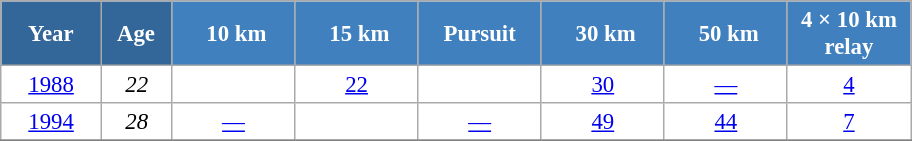<table class="wikitable" style="font-size:95%; text-align:center; border:grey solid 1px; border-collapse:collapse; background:#ffffff;">
<tr>
<th style="background-color:#369; color:white; width:60px;"> Year </th>
<th style="background-color:#369; color:white; width:40px;"> Age </th>
<th style="background-color:#4180be; color:white; width:75px;"> 10 km</th>
<th style="background-color:#4180be; color:white; width:75px;"> 15 km</th>
<th style="background-color:#4180be; color:white; width:75px;"> Pursuit </th>
<th style="background-color:#4180be; color:white; width:75px;"> 30 km</th>
<th style="background-color:#4180be; color:white; width:75px;"> 50 km</th>
<th style="background-color:#4180be; color:white; width:75px;"> 4 × 10 km <br> relay </th>
</tr>
<tr>
<td><a href='#'>1988</a></td>
<td><em>22</em></td>
<td></td>
<td><a href='#'>22</a></td>
<td></td>
<td><a href='#'>30</a></td>
<td><a href='#'>—</a></td>
<td><a href='#'>4</a></td>
</tr>
<tr>
<td><a href='#'>1994</a></td>
<td><em>28</em></td>
<td><a href='#'>—</a></td>
<td></td>
<td><a href='#'>—</a></td>
<td><a href='#'>49</a></td>
<td><a href='#'>44</a></td>
<td><a href='#'>7</a></td>
</tr>
<tr>
</tr>
</table>
